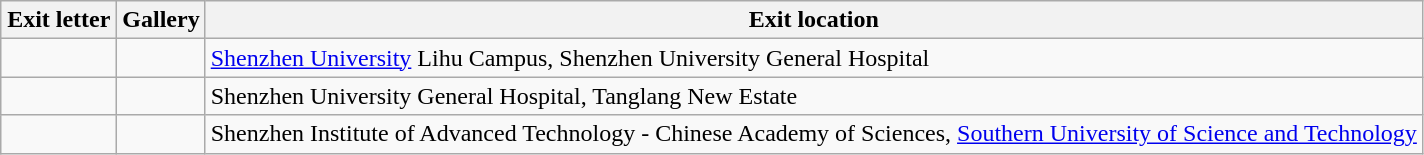<table class="wikitable">
<tr>
<th style="width:70px">Exit letter</th>
<th>Gallery</th>
<th>Exit location</th>
</tr>
<tr>
<td align="center"></td>
<td></td>
<td><a href='#'>Shenzhen University</a> Lihu Campus, Shenzhen University General Hospital</td>
</tr>
<tr>
<td align="center"></td>
<td></td>
<td>Shenzhen University General Hospital, Tanglang New Estate</td>
</tr>
<tr>
<td align="center"></td>
<td></td>
<td>Shenzhen Institute of Advanced Technology - Chinese Academy of Sciences, <a href='#'>Southern University of Science and Technology</a></td>
</tr>
</table>
